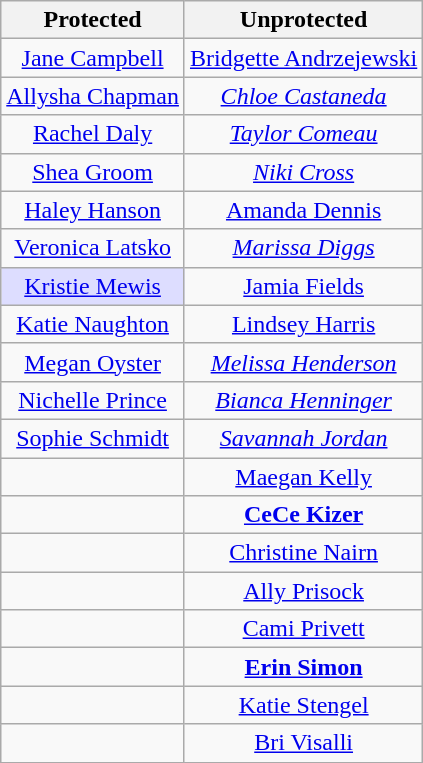<table class="wikitable" style="text-align:center">
<tr>
<th scope="col">Protected</th>
<th scope="col">Unprotected</th>
</tr>
<tr>
<td><a href='#'>Jane Campbell</a></td>
<td><a href='#'>Bridgette Andrzejewski</a></td>
</tr>
<tr>
<td><a href='#'>Allysha Chapman</a></td>
<td><em><a href='#'>Chloe Castaneda</a></em></td>
</tr>
<tr>
<td><a href='#'>Rachel Daly</a></td>
<td><em><a href='#'>Taylor Comeau</a></em></td>
</tr>
<tr>
<td><a href='#'>Shea Groom</a></td>
<td><em><a href='#'>Niki Cross</a></em></td>
</tr>
<tr>
<td><a href='#'>Haley Hanson</a></td>
<td><a href='#'>Amanda Dennis</a></td>
</tr>
<tr>
<td><a href='#'>Veronica Latsko</a></td>
<td><em><a href='#'>Marissa Diggs</a></em></td>
</tr>
<tr>
<td style="background:#ddf;"><a href='#'>Kristie Mewis</a></td>
<td><a href='#'>Jamia Fields</a></td>
</tr>
<tr>
<td><a href='#'>Katie Naughton</a></td>
<td><a href='#'>Lindsey Harris</a></td>
</tr>
<tr>
<td><a href='#'>Megan Oyster</a></td>
<td><em><a href='#'>Melissa Henderson</a></em></td>
</tr>
<tr>
<td><a href='#'>Nichelle Prince</a></td>
<td><em><a href='#'>Bianca Henninger</a></em></td>
</tr>
<tr>
<td><a href='#'>Sophie Schmidt</a></td>
<td><em><a href='#'>Savannah Jordan</a></em></td>
</tr>
<tr>
<td></td>
<td><a href='#'>Maegan Kelly</a></td>
</tr>
<tr>
<td></td>
<td><strong><a href='#'>CeCe Kizer</a></strong></td>
</tr>
<tr>
<td></td>
<td><a href='#'>Christine Nairn</a></td>
</tr>
<tr>
<td></td>
<td><a href='#'>Ally Prisock</a></td>
</tr>
<tr>
<td></td>
<td><a href='#'>Cami Privett</a></td>
</tr>
<tr>
<td></td>
<td><strong><a href='#'>Erin Simon</a></strong></td>
</tr>
<tr>
<td></td>
<td><a href='#'>Katie Stengel</a></td>
</tr>
<tr>
<td></td>
<td><a href='#'>Bri Visalli</a></td>
</tr>
<tr>
</tr>
</table>
